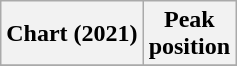<table class="wikitable plainrowheaders" style="text-align:center">
<tr>
<th scope="col">Chart (2021)</th>
<th scope="col">Peak<br>position</th>
</tr>
<tr>
</tr>
</table>
